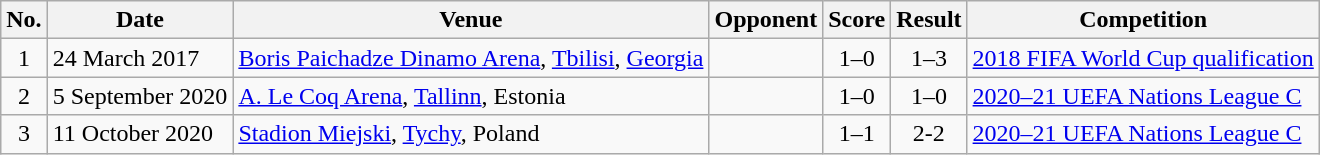<table class="wikitable sortable">
<tr>
<th scope="col">No.</th>
<th scope="col">Date</th>
<th scope="col">Venue</th>
<th scope="col">Opponent</th>
<th scope="col">Score</th>
<th scope="col">Result</th>
<th scope="col">Competition</th>
</tr>
<tr>
<td align="center">1</td>
<td>24 March 2017</td>
<td><a href='#'>Boris Paichadze Dinamo Arena</a>, <a href='#'>Tbilisi</a>, <a href='#'>Georgia</a></td>
<td></td>
<td align="center">1–0</td>
<td align="center">1–3</td>
<td><a href='#'>2018 FIFA World Cup qualification</a></td>
</tr>
<tr>
<td align="center">2</td>
<td>5 September 2020</td>
<td><a href='#'>A. Le Coq Arena</a>, <a href='#'>Tallinn</a>, Estonia</td>
<td></td>
<td align="center">1–0</td>
<td align="center">1–0</td>
<td><a href='#'>2020–21 UEFA Nations League C</a></td>
</tr>
<tr>
<td align="center">3</td>
<td>11 October 2020</td>
<td><a href='#'>Stadion Miejski</a>, <a href='#'>Tychy</a>, Poland</td>
<td></td>
<td align="center">1–1</td>
<td align="center">2-2</td>
<td><a href='#'>2020–21 UEFA Nations League C</a></td>
</tr>
</table>
